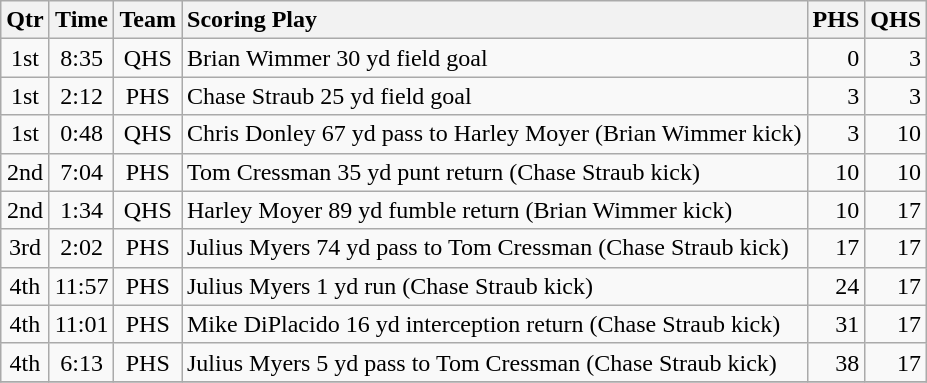<table class="wikitable">
<tr>
<th style="text-align: center;">Qtr</th>
<th style="text-align: center;">Time</th>
<th style="text-align: center;">Team</th>
<th style="text-align: left;">Scoring Play</th>
<th style="text-align: right;">PHS</th>
<th style="text-align: right;">QHS</th>
</tr>
<tr>
<td style="text-align: center;">1st</td>
<td style="text-align: center;">8:35</td>
<td style="text-align: center;">QHS</td>
<td style="text-align: left;">Brian Wimmer 30 yd field goal</td>
<td style="text-align: right;">0</td>
<td style="text-align: right;">3</td>
</tr>
<tr>
<td style="text-align: center;">1st</td>
<td style="text-align: center;">2:12</td>
<td style="text-align: center;">PHS</td>
<td style="text-align: left;">Chase Straub 25 yd field goal</td>
<td style="text-align: right;">3</td>
<td style="text-align: right;">3</td>
</tr>
<tr>
<td style="text-align: center;">1st</td>
<td style="text-align: center;">0:48</td>
<td style="text-align: center;">QHS</td>
<td style="text-align: left;">Chris Donley 67 yd pass to Harley Moyer (Brian Wimmer kick)</td>
<td style="text-align: right;">3</td>
<td style="text-align: right;">10</td>
</tr>
<tr>
<td style="text-align: center;">2nd</td>
<td style="text-align: center;">7:04</td>
<td style="text-align: center;">PHS</td>
<td style="text-align: left;">Tom Cressman 35 yd punt return (Chase Straub kick)</td>
<td style="text-align: right;">10</td>
<td style="text-align: right;">10</td>
</tr>
<tr>
<td style="text-align: center;">2nd</td>
<td style="text-align: center;">1:34</td>
<td style="text-align: center;">QHS</td>
<td style="text-align: left;">Harley Moyer 89 yd fumble return (Brian Wimmer kick)</td>
<td style="text-align: right;">10</td>
<td style="text-align: right;">17</td>
</tr>
<tr>
<td style="text-align: center;">3rd</td>
<td style="text-align: center;">2:02</td>
<td style="text-align: center;">PHS</td>
<td style="text-align: left;">Julius Myers 74 yd pass to Tom Cressman (Chase Straub kick)</td>
<td style="text-align: right;">17</td>
<td style="text-align: right;">17</td>
</tr>
<tr>
<td style="text-align: center;">4th</td>
<td style="text-align: center;">11:57</td>
<td style="text-align: center;">PHS</td>
<td style="text-align: left;">Julius Myers 1 yd run (Chase Straub kick)</td>
<td style="text-align: right;">24</td>
<td style="text-align: right;">17</td>
</tr>
<tr>
<td style="text-align: center;">4th</td>
<td style="text-align: center;">11:01</td>
<td style="text-align: center;">PHS</td>
<td style="text-align: left;">Mike DiPlacido 16 yd interception return (Chase Straub kick)</td>
<td style="text-align: right;">31</td>
<td style="text-align: right;">17</td>
</tr>
<tr>
<td style="text-align: center;">4th</td>
<td style="text-align: center;">6:13</td>
<td style="text-align: center;">PHS</td>
<td style="text-align: left;">Julius Myers 5 yd pass to Tom Cressman (Chase Straub kick)</td>
<td style="text-align: right;">38</td>
<td style="text-align: right;">17</td>
</tr>
<tr>
</tr>
</table>
